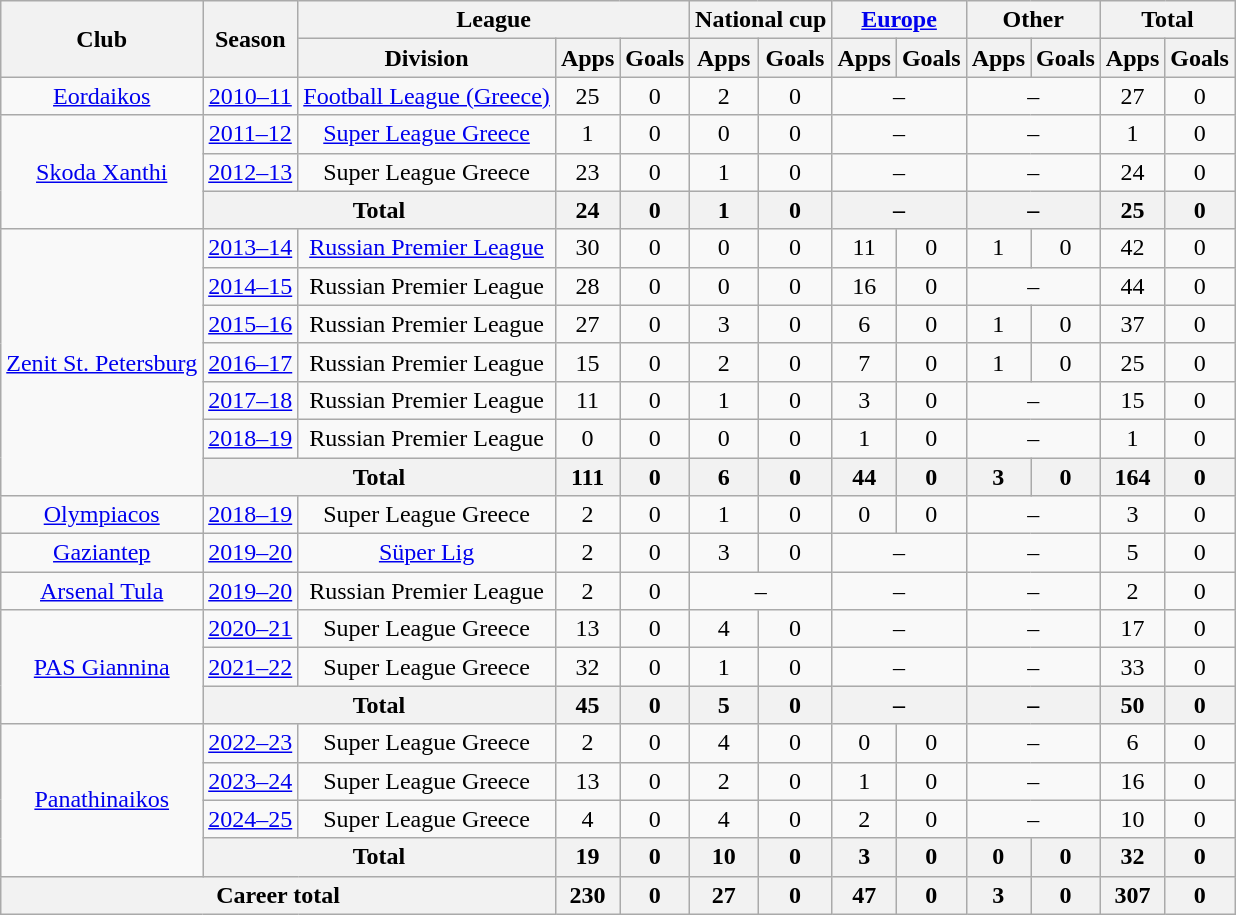<table class="wikitable" style="text-align:center">
<tr>
<th rowspan=2>Club</th>
<th rowspan=2>Season</th>
<th colspan=3>League</th>
<th colspan=2>National cup</th>
<th colspan=2><a href='#'>Europe</a></th>
<th colspan=2>Other</th>
<th colspan=2>Total</th>
</tr>
<tr>
<th>Division</th>
<th>Apps</th>
<th>Goals</th>
<th>Apps</th>
<th>Goals</th>
<th>Apps</th>
<th>Goals</th>
<th>Apps</th>
<th>Goals</th>
<th>Apps</th>
<th>Goals</th>
</tr>
<tr>
<td><a href='#'>Eordaikos</a></td>
<td><a href='#'>2010–11</a></td>
<td><a href='#'>Football League (Greece)</a></td>
<td>25</td>
<td>0</td>
<td>2</td>
<td>0</td>
<td colspan=2>–</td>
<td colspan=2>–</td>
<td>27</td>
<td>0</td>
</tr>
<tr>
<td rowspan=3 valign="center"><a href='#'>Skoda Xanthi</a></td>
<td><a href='#'>2011–12</a></td>
<td><a href='#'>Super League Greece</a></td>
<td>1</td>
<td>0</td>
<td>0</td>
<td>0</td>
<td colspan=2>–</td>
<td colspan=2>–</td>
<td>1</td>
<td>0</td>
</tr>
<tr>
<td><a href='#'>2012–13</a></td>
<td>Super League Greece</td>
<td>23</td>
<td>0</td>
<td>1</td>
<td>0</td>
<td colspan=2>–</td>
<td colspan=2>–</td>
<td>24</td>
<td>0</td>
</tr>
<tr>
<th colspan="2">Total</th>
<th>24</th>
<th>0</th>
<th>1</th>
<th>0</th>
<th colspan=2>–</th>
<th colspan=2>–</th>
<th>25</th>
<th>0</th>
</tr>
<tr>
<td rowspan=7 valign="center"><a href='#'>Zenit St. Petersburg</a></td>
<td><a href='#'>2013–14</a></td>
<td><a href='#'>Russian Premier League</a></td>
<td>30</td>
<td>0</td>
<td>0</td>
<td>0</td>
<td>11</td>
<td>0</td>
<td>1</td>
<td>0</td>
<td>42</td>
<td>0</td>
</tr>
<tr>
<td><a href='#'>2014–15</a></td>
<td>Russian Premier League</td>
<td>28</td>
<td>0</td>
<td>0</td>
<td>0</td>
<td>16</td>
<td>0</td>
<td colspan=2>–</td>
<td>44</td>
<td>0</td>
</tr>
<tr>
<td><a href='#'>2015–16</a></td>
<td>Russian Premier League</td>
<td>27</td>
<td>0</td>
<td>3</td>
<td>0</td>
<td>6</td>
<td>0</td>
<td>1</td>
<td>0</td>
<td>37</td>
<td>0</td>
</tr>
<tr>
<td><a href='#'>2016–17</a></td>
<td>Russian Premier League</td>
<td>15</td>
<td>0</td>
<td>2</td>
<td>0</td>
<td>7</td>
<td>0</td>
<td>1</td>
<td>0</td>
<td>25</td>
<td>0</td>
</tr>
<tr>
<td><a href='#'>2017–18</a></td>
<td>Russian Premier League</td>
<td>11</td>
<td>0</td>
<td>1</td>
<td>0</td>
<td>3</td>
<td>0</td>
<td colspan=2>–</td>
<td>15</td>
<td>0</td>
</tr>
<tr>
<td><a href='#'>2018–19</a></td>
<td>Russian Premier League</td>
<td>0</td>
<td>0</td>
<td>0</td>
<td>0</td>
<td>1</td>
<td>0</td>
<td colspan=2>–</td>
<td>1</td>
<td>0</td>
</tr>
<tr>
<th colspan="2">Total</th>
<th>111</th>
<th>0</th>
<th>6</th>
<th>0</th>
<th>44</th>
<th>0</th>
<th>3</th>
<th>0</th>
<th>164</th>
<th>0</th>
</tr>
<tr>
<td><a href='#'>Olympiacos</a></td>
<td><a href='#'>2018–19</a></td>
<td>Super League Greece</td>
<td>2</td>
<td>0</td>
<td>1</td>
<td>0</td>
<td>0</td>
<td>0</td>
<td colspan=2>–</td>
<td>3</td>
<td>0</td>
</tr>
<tr>
<td><a href='#'>Gaziantep</a></td>
<td><a href='#'>2019–20</a></td>
<td><a href='#'>Süper Lig</a></td>
<td>2</td>
<td>0</td>
<td>3</td>
<td>0</td>
<td colspan=2>–</td>
<td colspan=2>–</td>
<td>5</td>
<td>0</td>
</tr>
<tr>
<td valign="center"><a href='#'>Arsenal Tula</a></td>
<td><a href='#'>2019–20</a></td>
<td>Russian Premier League</td>
<td>2</td>
<td>0</td>
<td colspan=2>–</td>
<td colspan=2>–</td>
<td colspan=2>–</td>
<td>2</td>
<td>0</td>
</tr>
<tr>
<td rowspan="3"><a href='#'>PAS Giannina</a></td>
<td><a href='#'>2020–21</a></td>
<td>Super League Greece</td>
<td>13</td>
<td>0</td>
<td>4</td>
<td>0</td>
<td colspan=2>–</td>
<td colspan=2>–</td>
<td>17</td>
<td>0</td>
</tr>
<tr>
<td><a href='#'>2021–22</a></td>
<td>Super League Greece</td>
<td>32</td>
<td>0</td>
<td>1</td>
<td>0</td>
<td colspan=2>–</td>
<td colspan=2>–</td>
<td>33</td>
<td>0</td>
</tr>
<tr>
<th colspan="2">Total</th>
<th>45</th>
<th>0</th>
<th>5</th>
<th>0</th>
<th colspan=2>–</th>
<th colspan=2>–</th>
<th>50</th>
<th>0</th>
</tr>
<tr>
<td rowspan="4"><a href='#'>Panathinaikos</a></td>
<td><a href='#'>2022–23</a></td>
<td>Super League Greece</td>
<td>2</td>
<td>0</td>
<td>4</td>
<td>0</td>
<td>0</td>
<td>0</td>
<td colspan=2>–</td>
<td>6</td>
<td>0</td>
</tr>
<tr>
<td><a href='#'>2023–24</a></td>
<td>Super League Greece</td>
<td>13</td>
<td>0</td>
<td>2</td>
<td>0</td>
<td>1</td>
<td>0</td>
<td colspan=2>–</td>
<td>16</td>
<td>0</td>
</tr>
<tr>
<td><a href='#'>2024–25</a></td>
<td>Super League Greece</td>
<td>4</td>
<td>0</td>
<td>4</td>
<td>0</td>
<td>2</td>
<td>0</td>
<td colspan=2>–</td>
<td>10</td>
<td>0</td>
</tr>
<tr>
<th colspan="2">Total</th>
<th>19</th>
<th>0</th>
<th>10</th>
<th>0</th>
<th>3</th>
<th>0</th>
<th>0</th>
<th>0</th>
<th>32</th>
<th>0</th>
</tr>
<tr>
<th colspan="3">Career total</th>
<th>230</th>
<th>0</th>
<th>27</th>
<th>0</th>
<th>47</th>
<th>0</th>
<th>3</th>
<th>0</th>
<th>307</th>
<th>0</th>
</tr>
</table>
